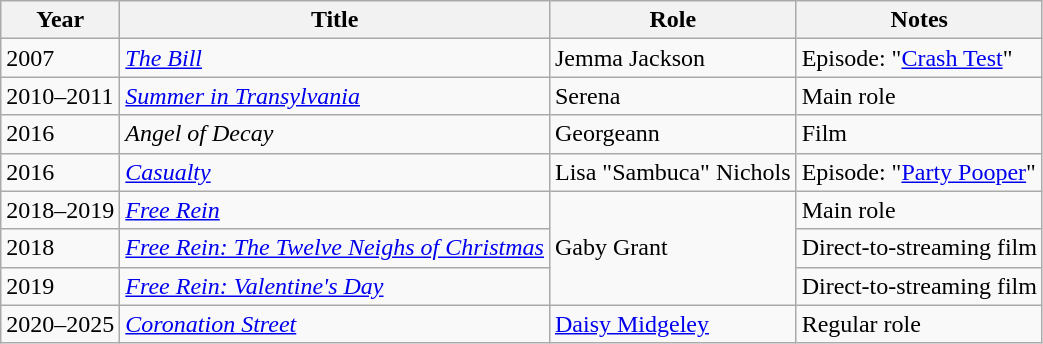<table class="wikitable">
<tr>
<th>Year</th>
<th>Title</th>
<th>Role</th>
<th>Notes</th>
</tr>
<tr>
<td>2007</td>
<td><em><a href='#'>The Bill</a></em></td>
<td>Jemma Jackson</td>
<td>Episode: "<a href='#'>Crash Test</a>"</td>
</tr>
<tr>
<td>2010–2011</td>
<td><em><a href='#'>Summer in Transylvania</a></em></td>
<td>Serena</td>
<td>Main role</td>
</tr>
<tr>
<td>2016</td>
<td><em>Angel of Decay</em></td>
<td>Georgeann</td>
<td>Film</td>
</tr>
<tr>
<td>2016</td>
<td><em><a href='#'>Casualty</a></em></td>
<td>Lisa "Sambuca" Nichols</td>
<td>Episode: "<a href='#'>Party Pooper</a>"</td>
</tr>
<tr>
<td>2018–2019</td>
<td><em><a href='#'>Free Rein</a></em></td>
<td rowspan="3">Gaby Grant</td>
<td>Main role</td>
</tr>
<tr>
<td>2018</td>
<td><em><a href='#'>Free Rein: The Twelve Neighs of Christmas</a></em></td>
<td>Direct-to-streaming film</td>
</tr>
<tr>
<td>2019</td>
<td><em><a href='#'>Free Rein: Valentine's Day</a></em></td>
<td>Direct-to-streaming film</td>
</tr>
<tr>
<td>2020–2025</td>
<td><em><a href='#'>Coronation Street</a></em></td>
<td><a href='#'>Daisy Midgeley</a></td>
<td>Regular role</td>
</tr>
</table>
